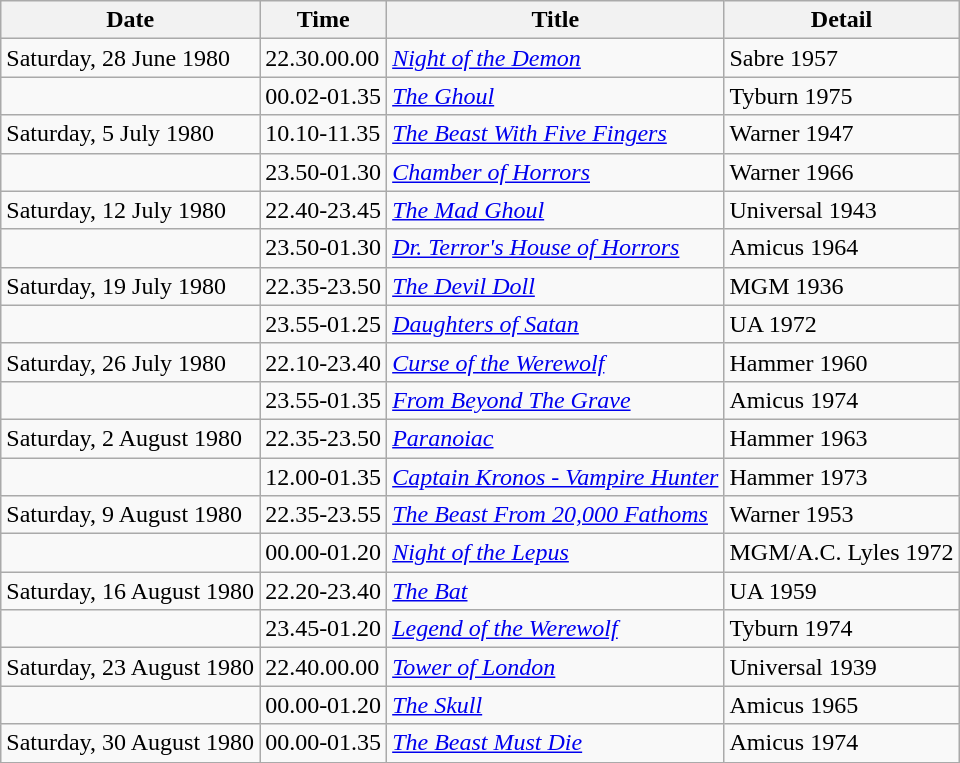<table class="wikitable">
<tr>
<th>Date</th>
<th>Time</th>
<th>Title</th>
<th>Detail</th>
</tr>
<tr>
<td>Saturday, 28 June 1980</td>
<td>22.30.00.00</td>
<td><em><a href='#'>Night of the Demon</a></em></td>
<td>Sabre 1957</td>
</tr>
<tr>
<td></td>
<td>00.02-01.35</td>
<td><em><a href='#'>The Ghoul</a></em></td>
<td>Tyburn 1975</td>
</tr>
<tr>
<td>Saturday, 5 July 1980</td>
<td>10.10-11.35</td>
<td><em><a href='#'>The Beast With Five Fingers</a></em></td>
<td>Warner 1947</td>
</tr>
<tr>
<td></td>
<td>23.50-01.30</td>
<td><em><a href='#'>Chamber of Horrors</a></em></td>
<td>Warner 1966</td>
</tr>
<tr>
<td>Saturday, 12 July 1980</td>
<td>22.40-23.45</td>
<td><em><a href='#'>The Mad Ghoul</a></em></td>
<td>Universal 1943</td>
</tr>
<tr>
<td></td>
<td>23.50-01.30</td>
<td><em><a href='#'>Dr. Terror's House of Horrors</a></em></td>
<td>Amicus 1964</td>
</tr>
<tr>
<td>Saturday, 19 July 1980</td>
<td>22.35-23.50</td>
<td><em><a href='#'>The Devil Doll</a></em></td>
<td>MGM 1936</td>
</tr>
<tr>
<td></td>
<td>23.55-01.25</td>
<td><em><a href='#'>Daughters of Satan</a></em></td>
<td>UA 1972</td>
</tr>
<tr>
<td>Saturday, 26 July 1980</td>
<td>22.10-23.40</td>
<td><em><a href='#'>Curse of the Werewolf</a></em></td>
<td>Hammer 1960</td>
</tr>
<tr>
<td></td>
<td>23.55-01.35</td>
<td><em><a href='#'>From Beyond The Grave</a></em></td>
<td>Amicus 1974</td>
</tr>
<tr>
<td>Saturday, 2 August 1980</td>
<td>22.35-23.50</td>
<td><em><a href='#'>Paranoiac</a></em></td>
<td>Hammer 1963</td>
</tr>
<tr>
<td></td>
<td>12.00-01.35</td>
<td><em><a href='#'>Captain Kronos - Vampire Hunter</a></em></td>
<td>Hammer 1973</td>
</tr>
<tr>
<td>Saturday, 9 August 1980</td>
<td>22.35-23.55</td>
<td><em><a href='#'>The Beast From 20,000 Fathoms</a></em></td>
<td>Warner 1953</td>
</tr>
<tr>
<td></td>
<td>00.00-01.20</td>
<td><em><a href='#'>Night of the Lepus</a></em></td>
<td>MGM/A.C. Lyles 1972</td>
</tr>
<tr>
<td>Saturday, 16 August 1980</td>
<td>22.20-23.40</td>
<td><em><a href='#'>The Bat</a></em></td>
<td>UA 1959</td>
</tr>
<tr>
<td></td>
<td>23.45-01.20</td>
<td><em><a href='#'>Legend of the Werewolf</a></em></td>
<td>Tyburn 1974</td>
</tr>
<tr>
<td>Saturday, 23 August 1980</td>
<td>22.40.00.00</td>
<td><em><a href='#'>Tower of London</a></em></td>
<td>Universal 1939</td>
</tr>
<tr>
<td></td>
<td>00.00-01.20</td>
<td><em><a href='#'>The Skull</a></em></td>
<td>Amicus 1965</td>
</tr>
<tr>
<td>Saturday, 30 August 1980</td>
<td>00.00-01.35</td>
<td><em><a href='#'>The Beast Must Die</a></em></td>
<td>Amicus 1974</td>
</tr>
<tr>
</tr>
</table>
